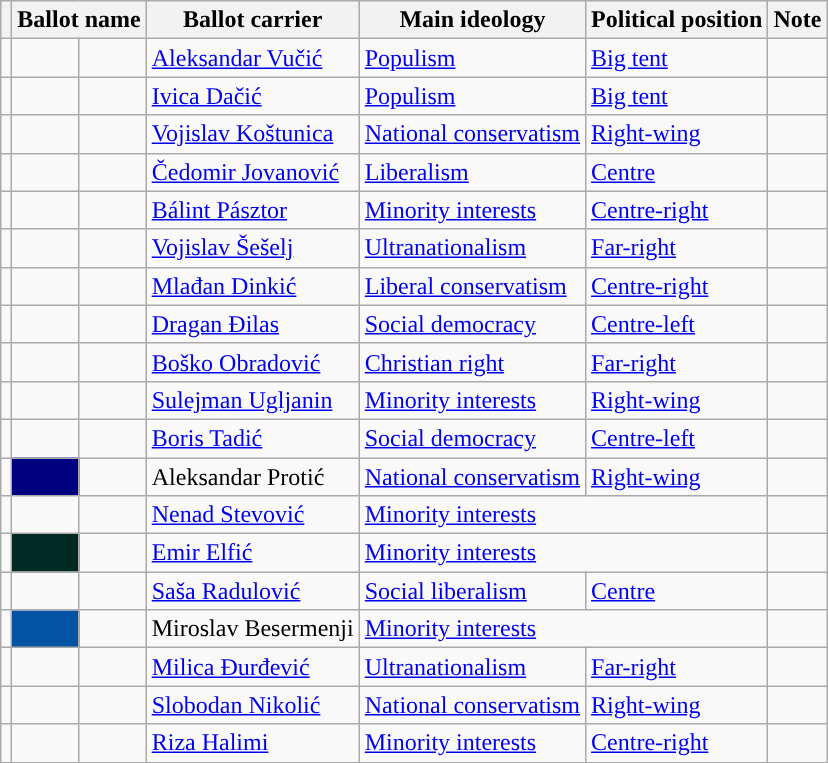<table class="wikitable">
<tr>
<th></th>
<th colspan="2">Ballot name</th>
<th>Ballot carrier</th>
<th>Main ideology</th>
<th>Political position</th>
<th>Note </th>
</tr>
<tr>
<td></td>
<td style="background:"></td>
<td></td>
<td><a href='#'>Aleksandar Vučić</a></td>
<td><a href='#'>Populism</a></td>
<td><a href='#'>Big tent</a></td>
<td></td>
</tr>
<tr>
<td></td>
<td style="background:"></td>
<td></td>
<td><a href='#'>Ivica Dačić</a></td>
<td><a href='#'>Populism</a></td>
<td><a href='#'>Big tent</a></td>
<td></td>
</tr>
<tr>
<td></td>
<td style="background:"></td>
<td></td>
<td><a href='#'>Vojislav Koštunica</a></td>
<td><a href='#'>National conservatism</a></td>
<td><a href='#'>Right-wing</a></td>
<td></td>
</tr>
<tr>
<td></td>
<td style="background:"></td>
<td></td>
<td><a href='#'>Čedomir Jovanović</a></td>
<td><a href='#'>Liberalism</a></td>
<td><a href='#'>Centre</a></td>
<td></td>
</tr>
<tr>
<td></td>
<td style="background:"></td>
<td></td>
<td><a href='#'>Bálint Pásztor</a></td>
<td><a href='#'>Minority interests</a></td>
<td><a href='#'>Centre-right</a></td>
<td></td>
</tr>
<tr>
<td></td>
<td style="background:"></td>
<td></td>
<td><a href='#'>Vojislav Šešelj</a></td>
<td><a href='#'>Ultranationalism</a></td>
<td><a href='#'>Far-right</a></td>
<td></td>
</tr>
<tr>
<td></td>
<td style="background:"></td>
<td></td>
<td><a href='#'>Mlađan Dinkić</a></td>
<td><a href='#'>Liberal conservatism</a></td>
<td><a href='#'>Centre-right</a></td>
<td></td>
</tr>
<tr>
<td></td>
<td style="background:"></td>
<td></td>
<td><a href='#'>Dragan Đilas</a></td>
<td><a href='#'>Social democracy</a></td>
<td><a href='#'>Centre-left</a></td>
<td></td>
</tr>
<tr>
<td></td>
<td style="background:"></td>
<td></td>
<td><a href='#'>Boško Obradović</a></td>
<td><a href='#'>Christian right</a></td>
<td><a href='#'>Far-right</a></td>
<td></td>
</tr>
<tr>
<td></td>
<td style="background:"></td>
<td></td>
<td><a href='#'>Sulejman Ugljanin</a></td>
<td><a href='#'>Minority interests</a></td>
<td><a href='#'>Right-wing</a></td>
<td></td>
</tr>
<tr>
<td></td>
<td style="background:"></td>
<td></td>
<td><a href='#'>Boris Tadić</a></td>
<td><a href='#'>Social democracy</a></td>
<td><a href='#'>Centre-left</a></td>
<td></td>
</tr>
<tr>
<td></td>
<td style="background:#000080"></td>
<td></td>
<td>Aleksandar Protić</td>
<td><a href='#'>National conservatism</a></td>
<td><a href='#'>Right-wing</a></td>
<td></td>
</tr>
<tr>
<td></td>
<td style="background:"></td>
<td></td>
<td><a href='#'>Nenad Stevović</a></td>
<td colspan="2"><a href='#'>Minority interests</a></td>
<td></td>
</tr>
<tr>
<td></td>
<td style="background:#002A22"></td>
<td></td>
<td><a href='#'>Emir Elfić</a></td>
<td colspan="2"><a href='#'>Minority interests</a></td>
<td></td>
</tr>
<tr>
<td></td>
<td style="background:"></td>
<td></td>
<td><a href='#'>Saša Radulović</a></td>
<td><a href='#'>Social liberalism</a></td>
<td><a href='#'>Centre</a></td>
<td></td>
</tr>
<tr>
<td></td>
<td style="background:#0353A4"></td>
<td></td>
<td>Miroslav Besermenji</td>
<td colspan="2"><a href='#'>Minority interests</a></td>
<td></td>
</tr>
<tr>
<td></td>
<td style="background:"></td>
<td></td>
<td><a href='#'>Milica Đurđević</a></td>
<td><a href='#'>Ultranationalism</a></td>
<td><a href='#'>Far-right</a></td>
<td></td>
</tr>
<tr>
<td></td>
<td style="background:"></td>
<td></td>
<td><a href='#'>Slobodan Nikolić</a></td>
<td><a href='#'>National conservatism</a></td>
<td><a href='#'>Right-wing</a></td>
<td></td>
</tr>
<tr>
<td></td>
<td style="background:"></td>
<td></td>
<td><a href='#'>Riza Halimi</a></td>
<td><a href='#'>Minority interests</a></td>
<td><a href='#'>Centre-right</a></td>
<td></td>
</tr>
</table>
